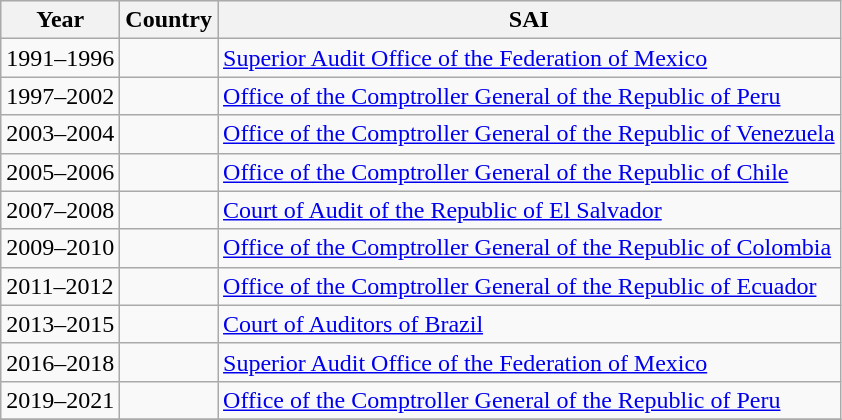<table class="wikitable" border="1" align="center">
<tr bgcolor="#ececec">
<th>Year</th>
<th>Country</th>
<th>SAI</th>
</tr>
<tr>
<td>1991–1996</td>
<td></td>
<td><a href='#'>Superior Audit Office of the Federation of Mexico </a></td>
</tr>
<tr>
<td>1997–2002</td>
<td></td>
<td><a href='#'>Office of the Comptroller General of the Republic of Peru</a></td>
</tr>
<tr>
<td>2003–2004</td>
<td></td>
<td><a href='#'>Office of the Comptroller General of the Republic of Venezuela</a></td>
</tr>
<tr>
<td>2005–2006</td>
<td></td>
<td><a href='#'>Office of the Comptroller General of the Republic of Chile</a></td>
</tr>
<tr>
<td>2007–2008</td>
<td></td>
<td><a href='#'>Court of Audit of the Republic of El Salvador </a></td>
</tr>
<tr>
<td>2009–2010</td>
<td></td>
<td><a href='#'>Office of the Comptroller General of the Republic of Colombia</a></td>
</tr>
<tr>
<td>2011–2012</td>
<td></td>
<td><a href='#'>Office of the Comptroller General of the Republic of Ecuador</a></td>
</tr>
<tr>
<td>2013–2015</td>
<td></td>
<td><a href='#'>Court of Auditors of Brazil</a></td>
</tr>
<tr>
<td>2016–2018</td>
<td></td>
<td><a href='#'>Superior Audit Office of the Federation of Mexico</a></td>
</tr>
<tr>
<td>2019–2021</td>
<td></td>
<td><a href='#'>Office of the Comptroller General of the Republic of Peru</a></td>
</tr>
<tr>
</tr>
</table>
